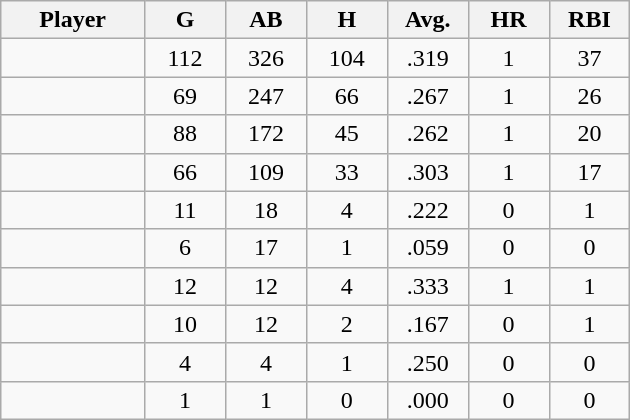<table class="wikitable sortable">
<tr>
<th bgcolor="#DDDDFF" width="16%">Player</th>
<th bgcolor="#DDDDFF" width="9%">G</th>
<th bgcolor="#DDDDFF" width="9%">AB</th>
<th bgcolor="#DDDDFF" width="9%">H</th>
<th bgcolor="#DDDDFF" width="9%">Avg.</th>
<th bgcolor="#DDDDFF" width="9%">HR</th>
<th bgcolor="#DDDDFF" width="9%">RBI</th>
</tr>
<tr align="center">
<td></td>
<td>112</td>
<td>326</td>
<td>104</td>
<td>.319</td>
<td>1</td>
<td>37</td>
</tr>
<tr align="center">
<td></td>
<td>69</td>
<td>247</td>
<td>66</td>
<td>.267</td>
<td>1</td>
<td>26</td>
</tr>
<tr align="center">
<td></td>
<td>88</td>
<td>172</td>
<td>45</td>
<td>.262</td>
<td>1</td>
<td>20</td>
</tr>
<tr align="center">
<td></td>
<td>66</td>
<td>109</td>
<td>33</td>
<td>.303</td>
<td>1</td>
<td>17</td>
</tr>
<tr align="center">
<td></td>
<td>11</td>
<td>18</td>
<td>4</td>
<td>.222</td>
<td>0</td>
<td>1</td>
</tr>
<tr align="center">
<td></td>
<td>6</td>
<td>17</td>
<td>1</td>
<td>.059</td>
<td>0</td>
<td>0</td>
</tr>
<tr align="center">
<td></td>
<td>12</td>
<td>12</td>
<td>4</td>
<td>.333</td>
<td>1</td>
<td>1</td>
</tr>
<tr align="center">
<td></td>
<td>10</td>
<td>12</td>
<td>2</td>
<td>.167</td>
<td>0</td>
<td>1</td>
</tr>
<tr align="center">
<td></td>
<td>4</td>
<td>4</td>
<td>1</td>
<td>.250</td>
<td>0</td>
<td>0</td>
</tr>
<tr align="center">
<td></td>
<td>1</td>
<td>1</td>
<td>0</td>
<td>.000</td>
<td>0</td>
<td>0</td>
</tr>
</table>
